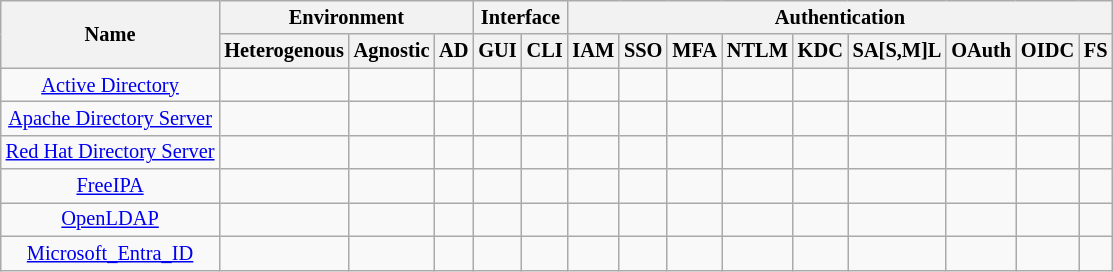<table class="wikitable sortable" style="text-align: center; font-size: 85%; width: auto; table-layout: fixed;">
<tr>
<th rowspan="2">Name</th>
<th colspan="3">Environment</th>
<th colspan="2">Interface</th>
<th colspan="9">Authentication</th>
</tr>
<tr>
<th>Heterogenous</th>
<th>Agnostic</th>
<th>AD</th>
<th>GUI</th>
<th>CLI</th>
<th>IAM</th>
<th>SSO</th>
<th>MFA</th>
<th>NTLM</th>
<th>KDC</th>
<th>SA[S,M]L</th>
<th>OAuth</th>
<th>OIDC</th>
<th>FS</th>
</tr>
<tr>
<td><a href='#'>Active Directory</a></td>
<td></td>
<td></td>
<td></td>
<td></td>
<td></td>
<td></td>
<td></td>
<td></td>
<td></td>
<td></td>
<td></td>
<td></td>
<td></td>
<td></td>
</tr>
<tr>
<td><a href='#'>Apache Directory Server</a></td>
<td></td>
<td></td>
<td></td>
<td></td>
<td></td>
<td></td>
<td></td>
<td></td>
<td></td>
<td></td>
<td></td>
<td></td>
<td></td>
<td></td>
</tr>
<tr>
<td><a href='#'>Red Hat Directory Server</a></td>
<td></td>
<td></td>
<td></td>
<td></td>
<td></td>
<td></td>
<td></td>
<td></td>
<td></td>
<td></td>
<td></td>
<td></td>
<td></td>
<td></td>
</tr>
<tr>
<td><a href='#'>FreeIPA</a></td>
<td></td>
<td></td>
<td></td>
<td></td>
<td></td>
<td></td>
<td></td>
<td></td>
<td></td>
<td></td>
<td></td>
<td></td>
<td></td>
<td></td>
</tr>
<tr>
<td><a href='#'>OpenLDAP</a></td>
<td></td>
<td></td>
<td></td>
<td></td>
<td></td>
<td></td>
<td></td>
<td></td>
<td></td>
<td></td>
<td></td>
<td></td>
<td></td>
<td></td>
</tr>
<tr>
<td><a href='#'>Microsoft_Entra_ID</a></td>
<td></td>
<td></td>
<td></td>
<td></td>
<td></td>
<td></td>
<td></td>
<td></td>
<td></td>
<td></td>
<td></td>
<td></td>
<td></td>
<td></td>
</tr>
</table>
